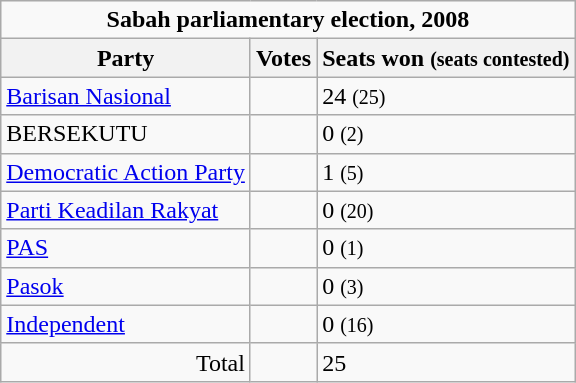<table class="wikitable">
<tr>
<td align="center" colspan=4><strong>Sabah parliamentary election, 2008</strong></td>
</tr>
<tr>
<th>Party</th>
<th>Votes</th>
<th>Seats won <small>(seats contested)</small></th>
</tr>
<tr>
<td><a href='#'>Barisan Nasional</a></td>
<td></td>
<td>24 <small>(25)</small></td>
</tr>
<tr>
<td>BERSEKUTU</td>
<td></td>
<td>0 <small>(2)</small></td>
</tr>
<tr>
<td><a href='#'>Democratic Action Party</a></td>
<td></td>
<td>1 <small>(5)</small></td>
</tr>
<tr>
<td><a href='#'>Parti Keadilan Rakyat</a></td>
<td></td>
<td>0 <small>(20)</small></td>
</tr>
<tr>
<td><a href='#'>PAS</a></td>
<td></td>
<td>0 <small>(1)</small></td>
</tr>
<tr>
<td><a href='#'>Pasok</a></td>
<td></td>
<td>0 <small>(3)</small></td>
</tr>
<tr>
<td><a href='#'>Independent</a></td>
<td></td>
<td>0 <small>(16)</small></td>
</tr>
<tr>
<td align="right">Total</td>
<td></td>
<td>25</td>
</tr>
</table>
